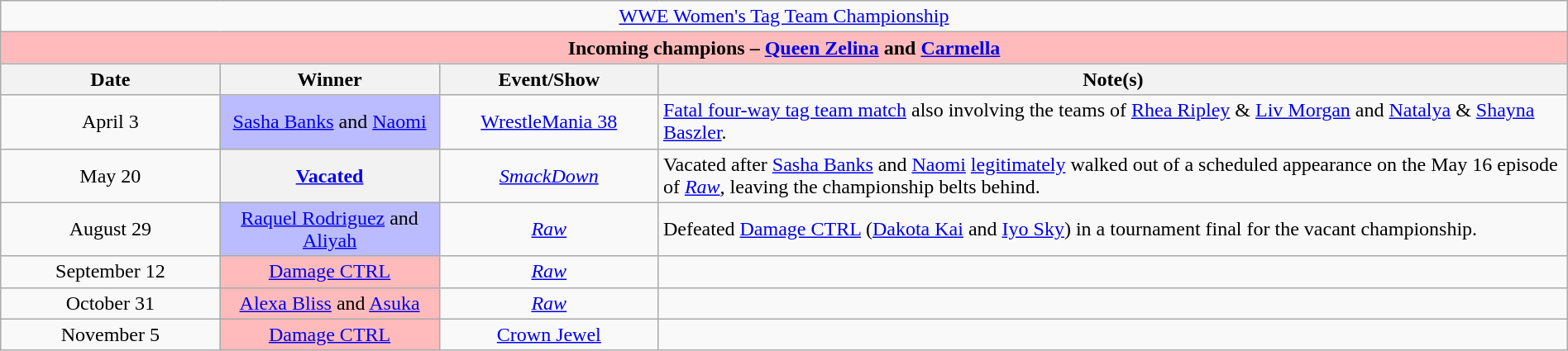<table class="wikitable" style="text-align:center; width:100%;">
<tr>
<td colspan="4" style="text-align: center;"><a href='#'>WWE Women's Tag Team Championship</a></td>
</tr>
<tr style="background:#FBB;">
<td colspan="4" style="text-align: center;"><strong>Incoming champions – <a href='#'>Queen Zelina</a> and <a href='#'>Carmella</a></strong></td>
</tr>
<tr>
<th width="14%">Date</th>
<th width="14%">Winner</th>
<th width="14%">Event/Show</th>
<th width="58%">Note(s)</th>
</tr>
<tr>
<td>April 3</td>
<td style="background:#BBF;"><a href='#'>Sasha Banks</a> and <a href='#'>Naomi</a></td>
<td><a href='#'>WrestleMania 38</a><br></td>
<td align="left"><a href='#'>Fatal four-way tag team match</a> also involving the teams of <a href='#'>Rhea Ripley</a> & <a href='#'>Liv Morgan</a> and <a href='#'>Natalya</a> & <a href='#'>Shayna Baszler</a>.</td>
</tr>
<tr>
<td>May 20</td>
<th><a href='#'>Vacated</a></th>
<td><em><a href='#'>SmackDown</a></em></td>
<td align="left">Vacated after <a href='#'>Sasha Banks</a> and <a href='#'>Naomi</a> <a href='#'>legitimately</a> walked out of a scheduled appearance on the May 16 episode of <em><a href='#'>Raw</a></em>, leaving the championship belts behind.</td>
</tr>
<tr>
<td>August 29</td>
<td style="background:#BBF;"><a href='#'>Raquel Rodriguez</a> and <a href='#'>Aliyah</a></td>
<td><em><a href='#'>Raw</a></em></td>
<td align="left">Defeated <a href='#'>Damage CTRL</a> (<a href='#'>Dakota Kai</a> and <a href='#'>Iyo Sky</a>) in a tournament final for the vacant championship.</td>
</tr>
<tr>
<td>September 12</td>
<td style="background:#FBB;"><a href='#'>Damage CTRL</a><br></td>
<td><em><a href='#'>Raw</a></em></td>
<td></td>
</tr>
<tr>
<td>October 31</td>
<td style="background:#FBB;"><a href='#'>Alexa Bliss</a> and <a href='#'>Asuka</a></td>
<td><em><a href='#'>Raw</a></em></td>
<td></td>
</tr>
<tr>
<td>November 5</td>
<td style="background:#FBB;"><a href='#'>Damage CTRL</a><br></td>
<td><a href='#'>Crown Jewel</a></td>
<td></td>
</tr>
</table>
